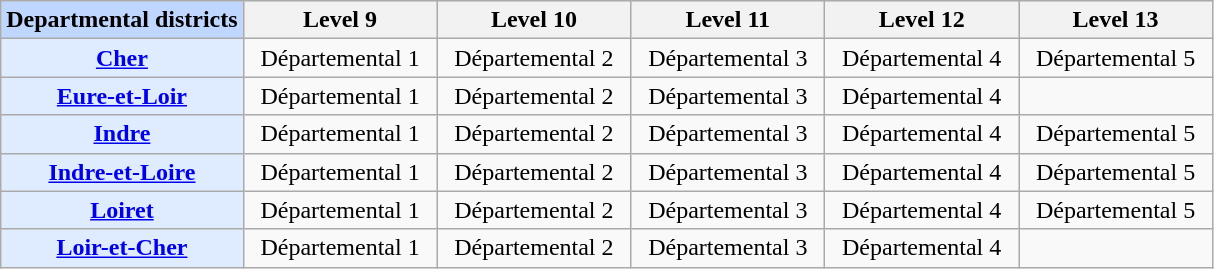<table class="wikitable" style="text-align: center;">
<tr style="background:#dfecff;">
<th width="20%" style="background:#bfd7ff;">Departmental districts</th>
<th width="16%">Level 9</th>
<th width="16%">Level 10</th>
<th width="16%">Level 11</th>
<th width="16%">Level 12</th>
<th width="16%">Level 13</th>
</tr>
<tr align="center">
<th style="background:#dfecff;"><a href='#'>Cher</a></th>
<td>Départemental 1</td>
<td>Départemental 2</td>
<td>Départemental 3</td>
<td>Départemental 4</td>
<td>Départemental 5</td>
</tr>
<tr align="center">
<th style="background:#dfecff;"><a href='#'>Eure-et-Loir</a></th>
<td>Départemental 1</td>
<td>Départemental 2</td>
<td>Départemental 3</td>
<td>Départemental 4</td>
<td> </td>
</tr>
<tr align="center">
<th style="background:#dfecff;"><a href='#'>Indre</a></th>
<td>Départemental 1</td>
<td>Départemental 2</td>
<td>Départemental 3</td>
<td>Départemental 4</td>
<td>Départemental 5</td>
</tr>
<tr align="center">
<th style="background:#dfecff;"><a href='#'>Indre-et-Loire</a></th>
<td>Départemental 1</td>
<td>Départemental 2</td>
<td>Départemental 3</td>
<td>Départemental 4</td>
<td>Départemental 5</td>
</tr>
<tr align="center">
<th style="background:#dfecff;"><a href='#'>Loiret</a></th>
<td>Départemental 1</td>
<td>Départemental 2</td>
<td>Départemental 3</td>
<td>Départemental 4</td>
<td>Départemental 5</td>
</tr>
<tr align="center">
<th style="background:#dfecff;"><a href='#'>Loir-et-Cher</a></th>
<td>Départemental 1</td>
<td>Départemental 2</td>
<td>Départemental 3</td>
<td>Départemental 4</td>
<td> </td>
</tr>
</table>
